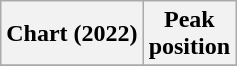<table class="wikitable sortable plainrowheaders" style="text-align:center">
<tr>
<th scope="col">Chart (2022)</th>
<th scope="col">Peak<br>position</th>
</tr>
<tr>
</tr>
</table>
